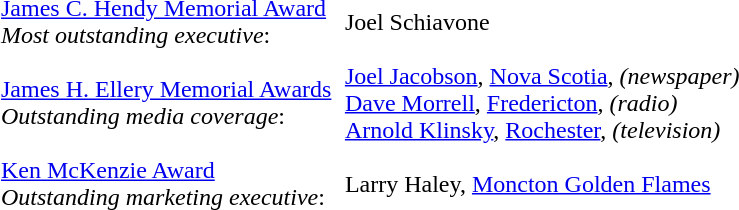<table cellpadding="3" cellspacing="3">
<tr>
<td><a href='#'>James C. Hendy Memorial Award</a><br><em>Most outstanding executive</em>:</td>
<td>Joel Schiavone</td>
</tr>
<tr>
<td><a href='#'>James H. Ellery Memorial Awards</a> <br><em>Outstanding media coverage</em>:</td>
<td><a href='#'>Joel Jacobson</a>, <a href='#'>Nova Scotia</a>, <em>(newspaper)</em><br><a href='#'>Dave Morrell</a>, <a href='#'>Fredericton</a>, <em>(radio)</em><br><a href='#'>Arnold Klinsky</a>, <a href='#'>Rochester</a>, <em>(television)</em></td>
</tr>
<tr>
<td><a href='#'>Ken McKenzie Award</a><br><em>Outstanding marketing executive</em>:</td>
<td>Larry Haley, <a href='#'>Moncton Golden Flames</a></td>
</tr>
</table>
